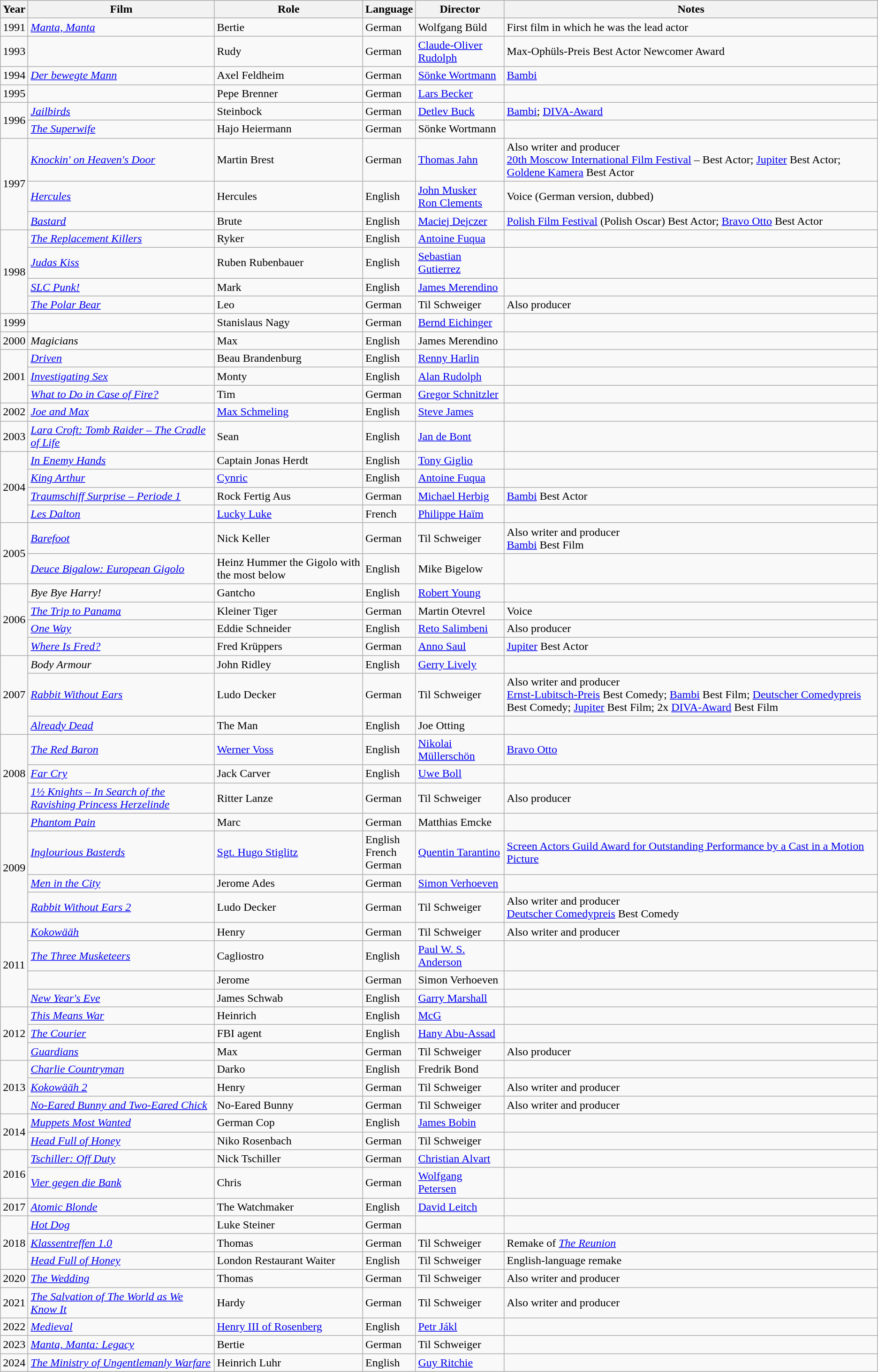<table class="wikitable sortable">
<tr>
<th>Year</th>
<th>Film</th>
<th>Role</th>
<th>Language</th>
<th>Director</th>
<th class="unsortable">Notes</th>
</tr>
<tr>
<td>1991</td>
<td><em><a href='#'>Manta, Manta</a></em></td>
<td>Bertie</td>
<td>German</td>
<td>Wolfgang Büld</td>
<td>First film in which he was the lead actor</td>
</tr>
<tr>
<td>1993</td>
<td><em></em></td>
<td>Rudy</td>
<td>German</td>
<td><a href='#'>Claude-Oliver Rudolph</a></td>
<td>Max-Ophüls-Preis Best Actor Newcomer Award</td>
</tr>
<tr>
<td>1994</td>
<td><em><a href='#'>Der bewegte Mann</a></em></td>
<td>Axel Feldheim</td>
<td>German</td>
<td><a href='#'>Sönke Wortmann</a></td>
<td><a href='#'>Bambi</a></td>
</tr>
<tr>
<td>1995</td>
<td><em></em></td>
<td>Pepe Brenner</td>
<td>German</td>
<td><a href='#'>Lars Becker</a></td>
<td></td>
</tr>
<tr>
<td rowspan=2>1996</td>
<td><em><a href='#'>Jailbirds</a></em></td>
<td>Steinbock</td>
<td>German</td>
<td><a href='#'>Detlev Buck</a></td>
<td><a href='#'>Bambi</a>; <a href='#'>DIVA-Award</a></td>
</tr>
<tr>
<td><em><a href='#'>The Superwife</a></em></td>
<td>Hajo Heiermann</td>
<td>German</td>
<td>Sönke Wortmann</td>
<td></td>
</tr>
<tr>
<td rowspan="3">1997</td>
<td><em><a href='#'>Knockin' on Heaven's Door</a></em></td>
<td>Martin Brest</td>
<td>German</td>
<td><a href='#'>Thomas Jahn</a></td>
<td>Also writer and producer<br><a href='#'>20th Moscow International Film Festival</a> – Best Actor; <a href='#'>Jupiter</a> Best Actor; <a href='#'>Goldene Kamera</a> Best Actor</td>
</tr>
<tr>
<td><em><a href='#'>Hercules</a></em></td>
<td>Hercules</td>
<td>English</td>
<td><a href='#'>John Musker</a><br><a href='#'>Ron Clements</a></td>
<td>Voice (German version, dubbed)</td>
</tr>
<tr>
<td><em><a href='#'>Bastard</a></em></td>
<td>Brute</td>
<td>English</td>
<td><a href='#'>Maciej Dejczer</a></td>
<td><a href='#'>Polish Film Festival</a> (Polish Oscar) Best Actor; <a href='#'>Bravo Otto</a> Best Actor</td>
</tr>
<tr>
<td rowspan=4>1998</td>
<td><em><a href='#'>The Replacement Killers</a></em></td>
<td>Ryker</td>
<td>English</td>
<td><a href='#'>Antoine Fuqua</a></td>
<td></td>
</tr>
<tr>
<td><em><a href='#'>Judas Kiss</a></em></td>
<td>Ruben Rubenbauer</td>
<td>English</td>
<td><a href='#'>Sebastian Gutierrez</a></td>
<td></td>
</tr>
<tr>
<td><em><a href='#'>SLC Punk!</a></em></td>
<td>Mark</td>
<td>English</td>
<td><a href='#'>James Merendino</a></td>
<td></td>
</tr>
<tr>
<td><em><a href='#'>The Polar Bear</a></em></td>
<td>Leo</td>
<td>German</td>
<td>Til Schweiger</td>
<td>Also producer</td>
</tr>
<tr>
<td>1999</td>
<td><em></em></td>
<td>Stanislaus Nagy</td>
<td>German</td>
<td><a href='#'>Bernd Eichinger</a></td>
<td></td>
</tr>
<tr>
<td>2000</td>
<td><em>Magicians</em></td>
<td>Max</td>
<td>English</td>
<td>James Merendino</td>
<td></td>
</tr>
<tr>
<td rowspan=3>2001</td>
<td><em><a href='#'>Driven</a></em></td>
<td>Beau Brandenburg</td>
<td>English</td>
<td><a href='#'>Renny Harlin</a></td>
<td></td>
</tr>
<tr>
<td><em><a href='#'>Investigating Sex</a></em></td>
<td>Monty</td>
<td>English</td>
<td><a href='#'>Alan Rudolph</a></td>
<td></td>
</tr>
<tr>
<td><em><a href='#'>What to Do in Case of Fire?</a></em></td>
<td>Tim</td>
<td>German</td>
<td><a href='#'>Gregor Schnitzler</a></td>
<td></td>
</tr>
<tr>
<td>2002</td>
<td><em><a href='#'>Joe and Max</a></em></td>
<td><a href='#'>Max Schmeling</a></td>
<td>English</td>
<td><a href='#'>Steve James</a></td>
<td></td>
</tr>
<tr>
<td>2003</td>
<td><em><a href='#'>Lara Croft: Tomb Raider – The Cradle of Life</a></em></td>
<td>Sean</td>
<td>English</td>
<td><a href='#'>Jan de Bont</a></td>
<td></td>
</tr>
<tr>
<td rowspan=4>2004</td>
<td><em><a href='#'>In Enemy Hands</a></em></td>
<td>Captain Jonas Herdt</td>
<td>English</td>
<td><a href='#'>Tony Giglio</a></td>
<td></td>
</tr>
<tr>
<td><em><a href='#'>King Arthur</a></em></td>
<td><a href='#'>Cynric</a></td>
<td>English</td>
<td><a href='#'>Antoine Fuqua</a></td>
<td></td>
</tr>
<tr>
<td><em><a href='#'>Traumschiff Surprise – Periode 1</a></em></td>
<td>Rock Fertig Aus</td>
<td>German</td>
<td><a href='#'>Michael Herbig</a></td>
<td><a href='#'>Bambi</a> Best Actor</td>
</tr>
<tr>
<td><em><a href='#'>Les Dalton</a></em></td>
<td><a href='#'>Lucky Luke</a></td>
<td>French</td>
<td><a href='#'>Philippe Haïm</a></td>
<td></td>
</tr>
<tr>
<td rowspan=2>2005</td>
<td><em><a href='#'>Barefoot</a></em></td>
<td>Nick Keller</td>
<td>German</td>
<td>Til Schweiger</td>
<td>Also writer and producer<br><a href='#'>Bambi</a> Best Film</td>
</tr>
<tr>
<td><em><a href='#'>Deuce Bigalow: European Gigolo</a></em></td>
<td>Heinz Hummer the Gigolo with the most below</td>
<td>English</td>
<td>Mike Bigelow</td>
<td></td>
</tr>
<tr>
<td rowspan=4>2006</td>
<td><em>Bye Bye Harry!</em></td>
<td>Gantcho</td>
<td>English</td>
<td><a href='#'>Robert Young</a></td>
<td></td>
</tr>
<tr>
<td><em><a href='#'>The Trip to Panama</a></em></td>
<td>Kleiner Tiger</td>
<td>German</td>
<td>Martin Otevrel</td>
<td>Voice</td>
</tr>
<tr>
<td><em><a href='#'>One Way</a></em></td>
<td>Eddie Schneider</td>
<td>English</td>
<td><a href='#'>Reto Salimbeni</a></td>
<td>Also producer</td>
</tr>
<tr>
<td><em><a href='#'>Where Is Fred?</a></em></td>
<td>Fred Krüppers</td>
<td>German</td>
<td><a href='#'>Anno Saul</a></td>
<td><a href='#'>Jupiter</a> Best Actor</td>
</tr>
<tr>
<td rowspan=3>2007</td>
<td><em>Body Armour</em></td>
<td>John Ridley</td>
<td>English</td>
<td><a href='#'>Gerry Lively</a></td>
<td></td>
</tr>
<tr>
<td><em><a href='#'>Rabbit Without Ears</a></em></td>
<td>Ludo Decker</td>
<td>German</td>
<td>Til Schweiger</td>
<td>Also writer and producer<br><a href='#'>Ernst-Lubitsch-Preis</a> Best Comedy; <a href='#'>Bambi</a> Best Film; <a href='#'>Deutscher Comedypreis</a> Best Comedy;  <a href='#'>Jupiter</a> Best Film; 2x <a href='#'>DIVA-Award</a> Best Film</td>
</tr>
<tr>
<td><em><a href='#'>Already Dead</a></em></td>
<td>The Man</td>
<td>English</td>
<td>Joe Otting</td>
<td></td>
</tr>
<tr>
<td rowspan=3>2008</td>
<td><em><a href='#'>The Red Baron</a></em></td>
<td><a href='#'>Werner Voss</a></td>
<td>English</td>
<td><a href='#'>Nikolai Müllerschön</a></td>
<td><a href='#'>Bravo Otto</a></td>
</tr>
<tr>
<td><em><a href='#'>Far Cry</a></em></td>
<td>Jack Carver</td>
<td>English</td>
<td><a href='#'>Uwe Boll</a></td>
<td></td>
</tr>
<tr>
<td><em><a href='#'>1½ Knights – In Search of the Ravishing Princess Herzelinde</a></em></td>
<td>Ritter Lanze</td>
<td>German</td>
<td>Til Schweiger</td>
<td>Also producer</td>
</tr>
<tr>
<td rowspan=4>2009</td>
<td><em><a href='#'>Phantom Pain</a></em></td>
<td>Marc</td>
<td>German</td>
<td>Matthias Emcke</td>
<td></td>
</tr>
<tr>
<td><em><a href='#'>Inglourious Basterds</a></em></td>
<td><a href='#'>Sgt. Hugo Stiglitz</a></td>
<td>English<br>French<br>German</td>
<td><a href='#'>Quentin Tarantino</a></td>
<td><a href='#'>Screen Actors Guild Award for Outstanding Performance by a Cast in a Motion Picture</a></td>
</tr>
<tr>
<td><em><a href='#'>Men in the City</a></em></td>
<td>Jerome Ades</td>
<td>German</td>
<td><a href='#'>Simon Verhoeven</a></td>
<td></td>
</tr>
<tr>
<td><em><a href='#'>Rabbit Without Ears 2</a></em></td>
<td>Ludo Decker</td>
<td>German</td>
<td>Til Schweiger</td>
<td>Also writer and producer<br><a href='#'>Deutscher Comedypreis</a> Best Comedy</td>
</tr>
<tr>
<td rowspan=4>2011</td>
<td><em><a href='#'>Kokowääh</a></em></td>
<td>Henry</td>
<td>German</td>
<td>Til Schweiger</td>
<td>Also writer and producer</td>
</tr>
<tr>
<td><em><a href='#'>The Three Musketeers</a></em></td>
<td>Cagliostro</td>
<td>English</td>
<td><a href='#'>Paul W. S. Anderson</a></td>
<td></td>
</tr>
<tr>
<td><em></em></td>
<td>Jerome</td>
<td>German</td>
<td>Simon Verhoeven</td>
<td></td>
</tr>
<tr>
<td><em><a href='#'>New Year's Eve</a></em></td>
<td>James Schwab</td>
<td>English</td>
<td><a href='#'>Garry Marshall</a></td>
<td></td>
</tr>
<tr>
<td rowspan=3>2012</td>
<td><em><a href='#'>This Means War</a></em></td>
<td>Heinrich</td>
<td>English</td>
<td><a href='#'>McG</a></td>
<td></td>
</tr>
<tr>
<td><em><a href='#'>The Courier</a></em></td>
<td>FBI agent</td>
<td>English</td>
<td><a href='#'>Hany Abu-Assad</a></td>
<td></td>
</tr>
<tr>
<td><em><a href='#'>Guardians</a></em></td>
<td>Max</td>
<td>German</td>
<td>Til Schweiger</td>
<td>Also producer</td>
</tr>
<tr>
<td rowspan=3>2013</td>
<td><em><a href='#'>Charlie Countryman</a></em></td>
<td>Darko</td>
<td>English</td>
<td>Fredrik Bond</td>
<td></td>
</tr>
<tr>
<td><em><a href='#'>Kokowääh 2</a></em></td>
<td>Henry</td>
<td>German</td>
<td>Til Schweiger</td>
<td>Also writer and producer</td>
</tr>
<tr>
<td><em><a href='#'>No-Eared Bunny and Two-Eared Chick</a></em></td>
<td>No-Eared Bunny</td>
<td>German</td>
<td>Til Schweiger</td>
<td>Also writer and producer</td>
</tr>
<tr>
<td rowspan=2>2014</td>
<td><em><a href='#'>Muppets Most Wanted</a></em></td>
<td>German Cop</td>
<td>English</td>
<td><a href='#'>James Bobin</a></td>
<td></td>
</tr>
<tr>
<td><em><a href='#'>Head Full of Honey</a></em></td>
<td>Niko Rosenbach</td>
<td>German</td>
<td>Til Schweiger</td>
<td></td>
</tr>
<tr>
<td rowspan=2>2016</td>
<td><em><a href='#'>Tschiller: Off Duty</a></em></td>
<td>Nick Tschiller</td>
<td>German</td>
<td><a href='#'>Christian Alvart</a></td>
<td></td>
</tr>
<tr>
<td><em><a href='#'>Vier gegen die Bank</a></em></td>
<td>Chris</td>
<td>German</td>
<td><a href='#'>Wolfgang Petersen</a></td>
<td></td>
</tr>
<tr>
<td>2017</td>
<td><em><a href='#'>Atomic Blonde</a></em></td>
<td>The Watchmaker</td>
<td>English</td>
<td><a href='#'>David Leitch</a></td>
<td></td>
</tr>
<tr>
<td rowspan=3>2018</td>
<td><em><a href='#'>Hot Dog</a></em></td>
<td>Luke Steiner</td>
<td>German</td>
<td></td>
<td></td>
</tr>
<tr>
<td><em><a href='#'>Klassentreffen 1.0</a></em></td>
<td>Thomas</td>
<td>German</td>
<td>Til Schweiger</td>
<td>Remake of <em><a href='#'>The Reunion</a></em></td>
</tr>
<tr>
<td><em><a href='#'>Head Full of Honey</a></em></td>
<td>London Restaurant Waiter</td>
<td>English</td>
<td>Til Schweiger</td>
<td>English-language remake</td>
</tr>
<tr>
<td>2020</td>
<td><em><a href='#'>The Wedding</a></em></td>
<td>Thomas</td>
<td>German</td>
<td>Til Schweiger</td>
<td>Also writer and producer</td>
</tr>
<tr>
<td>2021</td>
<td><em><a href='#'>The Salvation of The World as We Know It</a></em></td>
<td>Hardy</td>
<td>German</td>
<td>Til Schweiger</td>
<td>Also writer and producer</td>
</tr>
<tr>
<td>2022</td>
<td><em><a href='#'>Medieval</a></em></td>
<td><a href='#'>Henry III of Rosenberg</a></td>
<td>English</td>
<td><a href='#'>Petr Jákl</a></td>
<td></td>
</tr>
<tr>
<td>2023</td>
<td><em><a href='#'>Manta, Manta: Legacy</a></em></td>
<td>Bertie</td>
<td>German</td>
<td>Til Schweiger</td>
<td></td>
</tr>
<tr>
<td>2024</td>
<td><em><a href='#'>The Ministry of Ungentlemanly Warfare</a></em></td>
<td>Heinrich Luhr</td>
<td>English</td>
<td><a href='#'>Guy Ritchie</a></td>
<td></td>
</tr>
</table>
